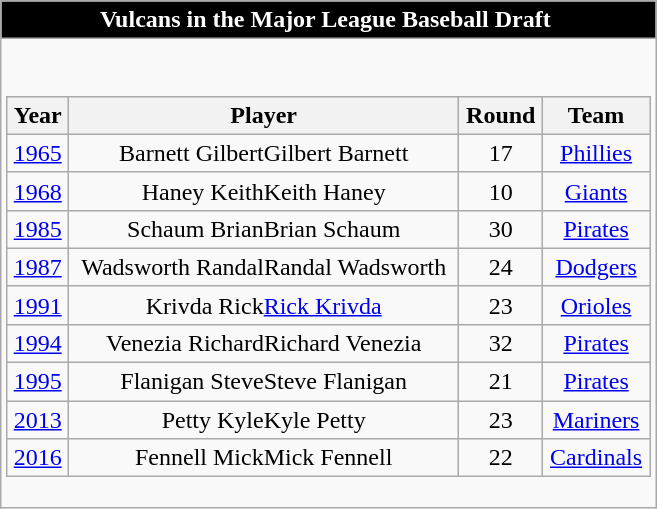<table class="wikitable collapsible collapsed">
<tr>
<th style="background:#000000; color:#FFFFFF">Vulcans in the Major League Baseball Draft </th>
</tr>
<tr>
<td><br><table class="wikitable sortable" | width="100%">
<tr>
<th width="*">Year</th>
<th width="*">Player</th>
<th width="*">Round</th>
<th width="*">Team</th>
</tr>
<tr valign="center">
<td align="center"><a href='#'>1965</a></td>
<td align="center"><span>Barnett Gilbert</span>Gilbert Barnett</td>
<td align="center">17</td>
<td align="center"><a href='#'>Phillies</a></td>
</tr>
<tr valign="center">
<td align="center"><a href='#'>1968</a></td>
<td align="center"><span>Haney Keith</span>Keith Haney</td>
<td align="center">10</td>
<td align="center"><a href='#'>Giants</a></td>
</tr>
<tr valign="center">
<td align="center"><a href='#'>1985</a></td>
<td align="center"><span>Schaum Brian</span>Brian Schaum</td>
<td align="center">30</td>
<td align="center"><a href='#'>Pirates</a></td>
</tr>
<tr valign="center">
<td align="center"><a href='#'>1987</a></td>
<td align="center"><span>Wadsworth Randal</span>Randal Wadsworth</td>
<td align="center">24</td>
<td align="center"><a href='#'>Dodgers</a></td>
</tr>
<tr valign="center">
<td align="center"><a href='#'>1991</a></td>
<td align="center"><span>Krivda Rick</span><a href='#'>Rick Krivda</a></td>
<td align="center">23</td>
<td align="center"><a href='#'>Orioles</a></td>
</tr>
<tr valign="center">
<td align="center"><a href='#'>1994</a></td>
<td align="center"><span>Venezia Richard</span>Richard Venezia</td>
<td align="center">32</td>
<td align="center"><a href='#'>Pirates</a></td>
</tr>
<tr valign="center">
<td align="center"><a href='#'>1995</a></td>
<td align="center"><span>Flanigan Steve</span>Steve Flanigan</td>
<td align="center">21</td>
<td align="center"><a href='#'>Pirates</a></td>
</tr>
<tr valign="center">
<td align="center"><a href='#'>2013</a></td>
<td align="center"><span>Petty Kyle</span>Kyle Petty</td>
<td align="center">23</td>
<td align="center"><a href='#'>Mariners</a></td>
</tr>
<tr valign="center">
<td align="center"><a href='#'>2016</a></td>
<td align="center"><span>Fennell Mick</span>Mick Fennell</td>
<td align="center">22</td>
<td align="center"><a href='#'>Cardinals</a></td>
</tr>
</table>
</td>
</tr>
</table>
